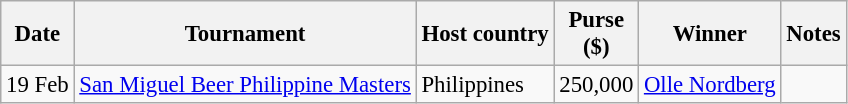<table class="wikitable" style="font-size:95%">
<tr>
<th>Date</th>
<th>Tournament</th>
<th>Host country</th>
<th>Purse<br>($)</th>
<th>Winner</th>
<th>Notes</th>
</tr>
<tr>
<td>19 Feb</td>
<td><a href='#'>San Miguel Beer Philippine Masters</a></td>
<td>Philippines</td>
<td align=right>250,000</td>
<td> <a href='#'>Olle Nordberg</a></td>
<td></td>
</tr>
</table>
